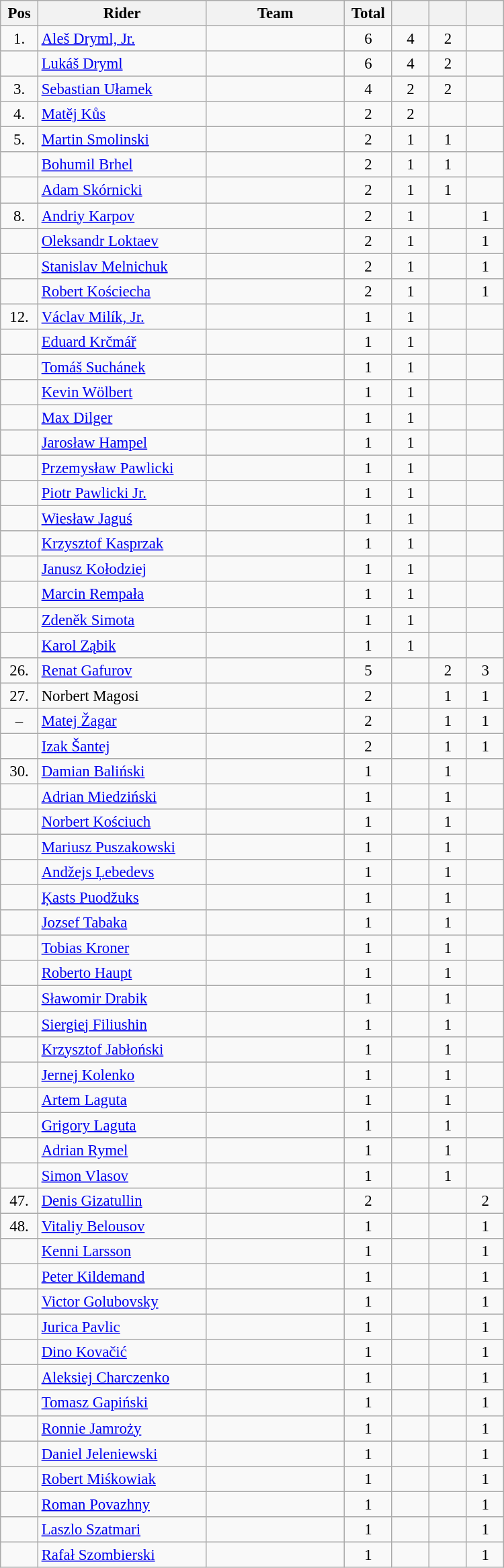<table class="wikitable" style="font-size: 95%">
<tr>
<th width=30px>Pos</th>
<th width=160px>Rider</th>
<th width=130px>Team</th>
<th width=40px>Total</th>
<th width=30px ></th>
<th width=30px ></th>
<th width=30px ></th>
</tr>
<tr align=center>
<td>1.</td>
<td align=left><a href='#'>Aleš Dryml, Jr.</a></td>
<td align=left></td>
<td>6</td>
<td>4</td>
<td>2</td>
<td></td>
</tr>
<tr align=center>
<td></td>
<td align=left><a href='#'>Lukáš Dryml</a></td>
<td align=left></td>
<td>6</td>
<td>4</td>
<td>2</td>
<td></td>
</tr>
<tr align=center>
<td>3.</td>
<td align=left><a href='#'>Sebastian Ułamek</a></td>
<td align=left></td>
<td>4</td>
<td>2</td>
<td>2</td>
<td></td>
</tr>
<tr align=center>
<td>4.</td>
<td align=left><a href='#'>Matěj Kůs</a></td>
<td align=left></td>
<td>2</td>
<td>2</td>
<td></td>
<td></td>
</tr>
<tr align=center>
<td>5.</td>
<td align=left><a href='#'>Martin Smolinski</a></td>
<td align=left></td>
<td>2</td>
<td>1</td>
<td>1</td>
<td></td>
</tr>
<tr align=center>
<td></td>
<td align=left><a href='#'>Bohumil Brhel</a></td>
<td align=left></td>
<td>2</td>
<td>1</td>
<td>1</td>
<td></td>
</tr>
<tr align=center>
<td></td>
<td align=left><a href='#'>Adam Skórnicki</a></td>
<td align=left></td>
<td>2</td>
<td>1</td>
<td>1</td>
<td></td>
</tr>
<tr align=center>
<td>8.</td>
<td align=left><a href='#'>Andriy Karpov</a></td>
<td align=left></td>
<td>2</td>
<td>1</td>
<td></td>
<td>1</td>
</tr>
<tr align=center>
</tr>
<tr align=center>
<td></td>
<td align=left><a href='#'>Oleksandr Loktaev</a></td>
<td align=left></td>
<td>2</td>
<td>1</td>
<td></td>
<td>1</td>
</tr>
<tr align=center>
<td></td>
<td align=left><a href='#'>Stanislav Melnichuk</a></td>
<td align=left></td>
<td>2</td>
<td>1</td>
<td></td>
<td>1</td>
</tr>
<tr align=center>
<td></td>
<td align=left><a href='#'>Robert Kościecha</a></td>
<td align=left></td>
<td>2</td>
<td>1</td>
<td></td>
<td>1</td>
</tr>
<tr align=center>
<td>12.</td>
<td align=left><a href='#'>Václav Milík, Jr.</a></td>
<td align=left></td>
<td>1</td>
<td>1</td>
<td></td>
<td></td>
</tr>
<tr align=center>
<td></td>
<td align=left><a href='#'>Eduard Krčmář</a></td>
<td align=left></td>
<td>1</td>
<td>1</td>
<td></td>
<td></td>
</tr>
<tr align=center>
<td></td>
<td align=left><a href='#'>Tomáš Suchánek</a></td>
<td align=left></td>
<td>1</td>
<td>1</td>
<td></td>
<td></td>
</tr>
<tr align=center>
<td></td>
<td align=left><a href='#'>Kevin Wölbert</a></td>
<td align=left></td>
<td>1</td>
<td>1</td>
<td></td>
<td></td>
</tr>
<tr align=center>
<td></td>
<td align=left><a href='#'>Max Dilger</a></td>
<td align=left></td>
<td>1</td>
<td>1</td>
<td></td>
<td></td>
</tr>
<tr align=center>
<td></td>
<td align=left><a href='#'>Jarosław Hampel</a></td>
<td align=left></td>
<td>1</td>
<td>1</td>
<td></td>
<td></td>
</tr>
<tr align=center>
<td></td>
<td align=left><a href='#'>Przemysław Pawlicki</a></td>
<td align=left></td>
<td>1</td>
<td>1</td>
<td></td>
<td></td>
</tr>
<tr align=center>
<td></td>
<td align=left><a href='#'>Piotr Pawlicki Jr.</a></td>
<td align=left></td>
<td>1</td>
<td>1</td>
<td></td>
<td></td>
</tr>
<tr align=center>
<td></td>
<td align=left><a href='#'>Wiesław Jaguś</a></td>
<td align=left></td>
<td>1</td>
<td>1</td>
<td></td>
<td></td>
</tr>
<tr align=center>
<td></td>
<td align=left><a href='#'>Krzysztof Kasprzak</a></td>
<td align=left></td>
<td>1</td>
<td>1</td>
<td></td>
<td></td>
</tr>
<tr align=center>
<td></td>
<td align=left><a href='#'>Janusz Kołodziej</a></td>
<td align=left></td>
<td>1</td>
<td>1</td>
<td></td>
<td></td>
</tr>
<tr align=center>
<td></td>
<td align=left><a href='#'>Marcin Rempała</a></td>
<td align=left></td>
<td>1</td>
<td>1</td>
<td></td>
<td></td>
</tr>
<tr align=center>
<td></td>
<td align=left><a href='#'>Zdeněk Simota</a></td>
<td align=left></td>
<td>1</td>
<td>1</td>
<td></td>
<td></td>
</tr>
<tr align=center>
<td></td>
<td align=left><a href='#'>Karol Ząbik</a></td>
<td align=left></td>
<td>1</td>
<td>1</td>
<td></td>
<td></td>
</tr>
<tr align=center>
<td>26.</td>
<td align=left><a href='#'>Renat Gafurov</a></td>
<td align=left></td>
<td>5</td>
<td></td>
<td>2</td>
<td>3</td>
</tr>
<tr align=center>
<td>27.</td>
<td align=left>Norbert Magosi</td>
<td align=left></td>
<td>2</td>
<td></td>
<td>1</td>
<td>1</td>
</tr>
<tr align=center>
<td>–</td>
<td align=left><a href='#'>Matej Žagar</a></td>
<td align=left></td>
<td>2</td>
<td></td>
<td>1</td>
<td>1</td>
</tr>
<tr align=center>
<td></td>
<td align=left><a href='#'>Izak Šantej</a></td>
<td align=left></td>
<td>2</td>
<td></td>
<td>1</td>
<td>1</td>
</tr>
<tr align=center>
<td>30.</td>
<td align=left><a href='#'>Damian Baliński</a></td>
<td align=left></td>
<td>1</td>
<td></td>
<td>1</td>
<td></td>
</tr>
<tr align=center>
<td></td>
<td align=left><a href='#'>Adrian Miedziński</a></td>
<td align=left></td>
<td>1</td>
<td></td>
<td>1</td>
<td></td>
</tr>
<tr align=center>
<td></td>
<td align=left><a href='#'>Norbert Kościuch</a></td>
<td align=left></td>
<td>1</td>
<td></td>
<td>1</td>
<td></td>
</tr>
<tr align=center>
<td></td>
<td align=left><a href='#'>Mariusz Puszakowski</a></td>
<td align=left></td>
<td>1</td>
<td></td>
<td>1</td>
<td></td>
</tr>
<tr align=center>
<td></td>
<td align=left><a href='#'>Andžejs Ļebedevs</a></td>
<td align=left></td>
<td>1</td>
<td></td>
<td>1</td>
<td></td>
</tr>
<tr align=center>
<td></td>
<td align=left><a href='#'>Ķasts Puodžuks</a></td>
<td align=left></td>
<td>1</td>
<td></td>
<td>1</td>
<td></td>
</tr>
<tr align=center>
<td></td>
<td align=left><a href='#'>Jozsef Tabaka</a></td>
<td align=left></td>
<td>1</td>
<td></td>
<td>1</td>
<td></td>
</tr>
<tr align=center>
<td></td>
<td align=left><a href='#'>Tobias Kroner</a></td>
<td align=left></td>
<td>1</td>
<td></td>
<td>1</td>
<td></td>
</tr>
<tr align=center>
<td></td>
<td align=left><a href='#'>Roberto Haupt</a></td>
<td align=left></td>
<td>1</td>
<td></td>
<td>1</td>
<td></td>
</tr>
<tr align=center>
<td></td>
<td align=left><a href='#'>Sławomir Drabik</a></td>
<td align=left></td>
<td>1</td>
<td></td>
<td>1</td>
<td></td>
</tr>
<tr align=center>
<td></td>
<td align=left><a href='#'>Siergiej Filiushin</a></td>
<td align=left></td>
<td>1</td>
<td></td>
<td>1</td>
<td></td>
</tr>
<tr align=center>
<td></td>
<td align=left><a href='#'>Krzysztof Jabłoński</a></td>
<td align=left></td>
<td>1</td>
<td></td>
<td>1</td>
<td></td>
</tr>
<tr align=center>
<td></td>
<td align=left><a href='#'>Jernej Kolenko</a></td>
<td align=left></td>
<td>1</td>
<td></td>
<td>1</td>
<td></td>
</tr>
<tr align=center>
<td></td>
<td align=left><a href='#'>Artem Laguta</a></td>
<td align=left></td>
<td>1</td>
<td></td>
<td>1</td>
<td></td>
</tr>
<tr align=center>
<td></td>
<td align=left><a href='#'>Grigory Laguta</a></td>
<td align=left></td>
<td>1</td>
<td></td>
<td>1</td>
<td></td>
</tr>
<tr align=center>
<td></td>
<td align=left><a href='#'>Adrian Rymel</a></td>
<td align=left></td>
<td>1</td>
<td></td>
<td>1</td>
<td></td>
</tr>
<tr align=center>
<td></td>
<td align=left><a href='#'>Simon Vlasov</a></td>
<td align=left></td>
<td>1</td>
<td></td>
<td>1</td>
<td></td>
</tr>
<tr align=center>
<td>47.</td>
<td align=left><a href='#'>Denis Gizatullin</a></td>
<td align=left></td>
<td>2</td>
<td></td>
<td></td>
<td>2</td>
</tr>
<tr align=center>
<td>48.</td>
<td align=left><a href='#'>Vitaliy Belousov</a></td>
<td align=left></td>
<td>1</td>
<td></td>
<td></td>
<td>1</td>
</tr>
<tr align=center>
<td></td>
<td align=left><a href='#'>Kenni Larsson</a></td>
<td align=left></td>
<td>1</td>
<td></td>
<td></td>
<td>1</td>
</tr>
<tr align=center>
<td></td>
<td align=left><a href='#'>Peter Kildemand</a></td>
<td align=left></td>
<td>1</td>
<td></td>
<td></td>
<td>1</td>
</tr>
<tr align=center>
<td></td>
<td align=left><a href='#'>Victor Golubovsky</a></td>
<td align=left></td>
<td>1</td>
<td></td>
<td></td>
<td>1</td>
</tr>
<tr align=center>
<td></td>
<td align=left><a href='#'>Jurica Pavlic</a></td>
<td align=left></td>
<td>1</td>
<td></td>
<td></td>
<td>1</td>
</tr>
<tr align=center>
<td></td>
<td align=left><a href='#'>Dino Kovačić</a></td>
<td align=left></td>
<td>1</td>
<td></td>
<td></td>
<td>1</td>
</tr>
<tr align=center>
<td></td>
<td align=left><a href='#'>Aleksiej Charczenko</a></td>
<td align=left></td>
<td>1</td>
<td></td>
<td></td>
<td>1</td>
</tr>
<tr align=center>
<td></td>
<td align=left><a href='#'>Tomasz Gapiński</a></td>
<td align=left></td>
<td>1</td>
<td></td>
<td></td>
<td>1</td>
</tr>
<tr align=center>
<td></td>
<td align=left><a href='#'>Ronnie Jamroży</a></td>
<td align=left></td>
<td>1</td>
<td></td>
<td></td>
<td>1</td>
</tr>
<tr align=center>
<td></td>
<td align=left><a href='#'>Daniel Jeleniewski</a></td>
<td align=left></td>
<td>1</td>
<td></td>
<td></td>
<td>1</td>
</tr>
<tr align=center>
<td></td>
<td align=left><a href='#'>Robert Miśkowiak</a></td>
<td align=left></td>
<td>1</td>
<td></td>
<td></td>
<td>1</td>
</tr>
<tr align=center>
<td></td>
<td align=left><a href='#'>Roman Povazhny</a></td>
<td align=left></td>
<td>1</td>
<td></td>
<td></td>
<td>1</td>
</tr>
<tr align=center>
<td></td>
<td align=left><a href='#'>Laszlo Szatmari</a></td>
<td align=left></td>
<td>1</td>
<td></td>
<td></td>
<td>1</td>
</tr>
<tr align=center>
<td></td>
<td align=left><a href='#'>Rafał Szombierski</a></td>
<td align=left></td>
<td>1</td>
<td></td>
<td></td>
<td>1</td>
</tr>
</table>
